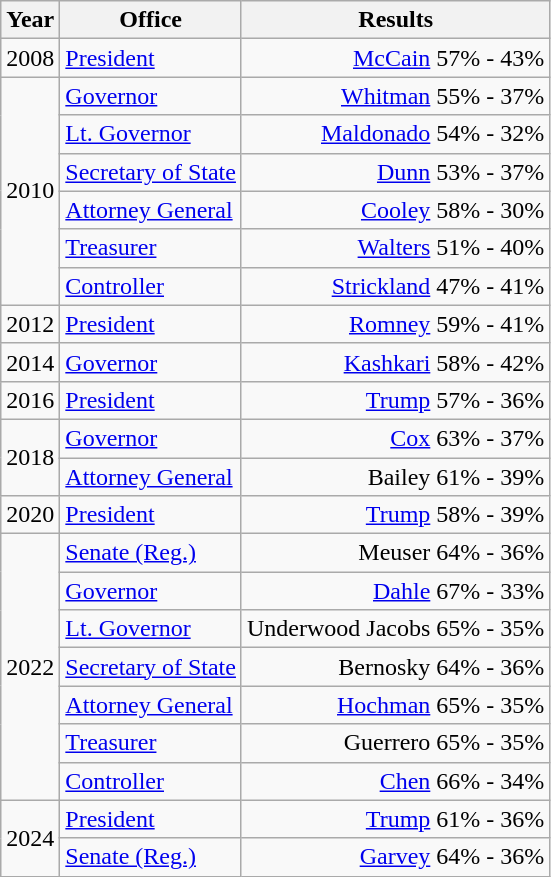<table class=wikitable>
<tr>
<th>Year</th>
<th>Office</th>
<th>Results</th>
</tr>
<tr>
<td>2008</td>
<td><a href='#'>President</a></td>
<td align="right" ><a href='#'>McCain</a> 57% - 43%</td>
</tr>
<tr>
<td rowspan=6>2010</td>
<td><a href='#'>Governor</a></td>
<td align="right" ><a href='#'>Whitman</a> 55% - 37%</td>
</tr>
<tr>
<td><a href='#'>Lt. Governor</a></td>
<td align="right" ><a href='#'>Maldonado</a> 54% - 32%</td>
</tr>
<tr>
<td><a href='#'>Secretary of State</a></td>
<td align="right" ><a href='#'>Dunn</a> 53% - 37%</td>
</tr>
<tr>
<td><a href='#'>Attorney General</a></td>
<td align="right" ><a href='#'>Cooley</a> 58% - 30%</td>
</tr>
<tr>
<td><a href='#'>Treasurer</a></td>
<td align="right" ><a href='#'>Walters</a> 51% - 40%</td>
</tr>
<tr>
<td><a href='#'>Controller</a></td>
<td align="right" ><a href='#'>Strickland</a> 47% - 41%</td>
</tr>
<tr>
<td>2012</td>
<td><a href='#'>President</a></td>
<td align="right" ><a href='#'>Romney</a> 59% - 41%</td>
</tr>
<tr>
<td>2014</td>
<td><a href='#'>Governor</a></td>
<td align="right" ><a href='#'>Kashkari</a> 58% - 42%</td>
</tr>
<tr>
<td>2016</td>
<td><a href='#'>President</a></td>
<td align="right" ><a href='#'>Trump</a> 57% - 36%</td>
</tr>
<tr>
<td rowspan=2>2018</td>
<td><a href='#'>Governor</a></td>
<td align="right" ><a href='#'>Cox</a> 63% - 37%</td>
</tr>
<tr>
<td><a href='#'>Attorney General</a></td>
<td align="right" >Bailey 61% - 39%</td>
</tr>
<tr>
<td>2020</td>
<td><a href='#'>President</a></td>
<td align="right" ><a href='#'>Trump</a> 58% - 39%</td>
</tr>
<tr>
<td rowspan=7>2022</td>
<td><a href='#'>Senate (Reg.)</a></td>
<td align="right" >Meuser 64% - 36%</td>
</tr>
<tr>
<td><a href='#'>Governor</a></td>
<td align="right" ><a href='#'>Dahle</a> 67% - 33%</td>
</tr>
<tr>
<td><a href='#'>Lt. Governor</a></td>
<td align="right" >Underwood Jacobs 65% - 35%</td>
</tr>
<tr>
<td><a href='#'>Secretary of State</a></td>
<td align="right" >Bernosky 64% - 36%</td>
</tr>
<tr>
<td><a href='#'>Attorney General</a></td>
<td align="right" ><a href='#'>Hochman</a> 65% - 35%</td>
</tr>
<tr>
<td><a href='#'>Treasurer</a></td>
<td align="right" >Guerrero 65% - 35%</td>
</tr>
<tr>
<td><a href='#'>Controller</a></td>
<td align="right" ><a href='#'>Chen</a> 66% - 34%</td>
</tr>
<tr>
<td rowspan=2>2024</td>
<td><a href='#'>President</a></td>
<td align="right" ><a href='#'>Trump</a> 61% - 36%</td>
</tr>
<tr>
<td><a href='#'>Senate (Reg.)</a></td>
<td align="right" ><a href='#'>Garvey</a> 64% - 36%</td>
</tr>
</table>
